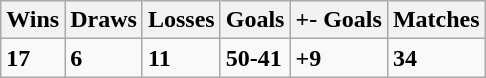<table class="wikitable">
<tr>
<th>Wins</th>
<th>Draws</th>
<th>Losses</th>
<th>Goals</th>
<th>+- Goals</th>
<th>Matches</th>
</tr>
<tr>
<td><strong>17</strong></td>
<td><strong>6</strong></td>
<td><strong>11</strong></td>
<td><strong>50-41</strong></td>
<td><strong>+9</strong></td>
<td><strong>34</strong></td>
</tr>
</table>
